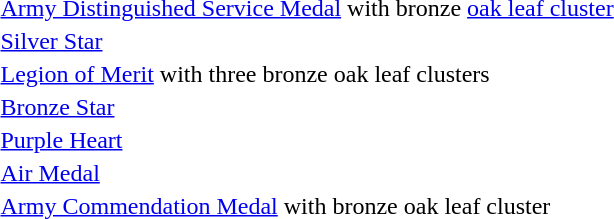<table>
<tr>
<td></td>
<td><a href='#'>Army Distinguished Service Medal</a> with bronze <a href='#'>oak leaf cluster</a></td>
</tr>
<tr>
<td></td>
<td><a href='#'>Silver Star</a></td>
</tr>
<tr>
<td></td>
<td><a href='#'>Legion of Merit</a> with three bronze oak leaf clusters</td>
</tr>
<tr>
<td></td>
<td><a href='#'>Bronze Star</a></td>
</tr>
<tr>
<td></td>
<td><a href='#'>Purple Heart</a></td>
</tr>
<tr>
<td></td>
<td><a href='#'>Air Medal</a></td>
</tr>
<tr>
<td></td>
<td><a href='#'>Army Commendation Medal</a> with bronze oak leaf cluster</td>
</tr>
</table>
